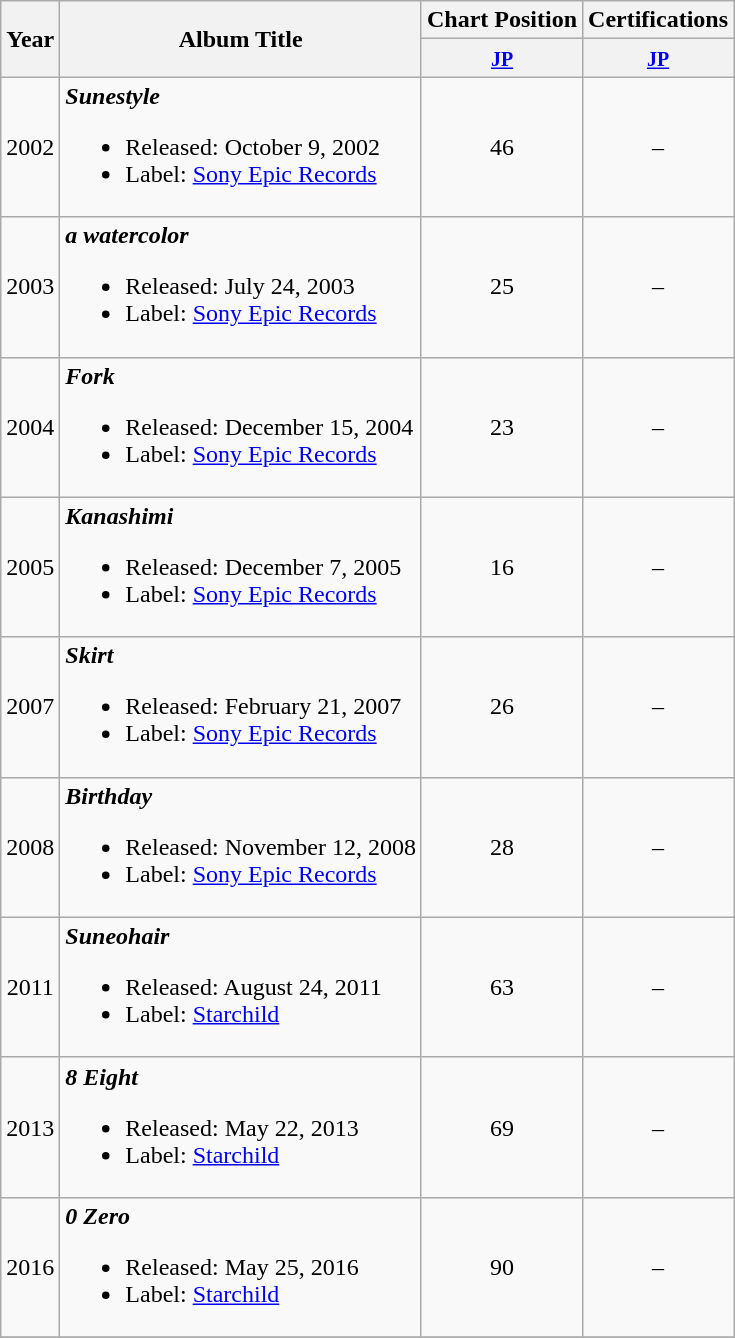<table class="wikitable">
<tr>
<th align="center" rowspan="2">Year</th>
<th align="center" rowspan="2">Album Title</th>
<th align="center">Chart Position</th>
<th align="center">Certifications</th>
</tr>
<tr>
<th align="center"><small><a href='#'>JP</a></small> </th>
<th align="center"><small><a href='#'>JP</a></small></th>
</tr>
<tr>
<td align="center">2002</td>
<td align="left"><strong><em>Sunestyle</em></strong><br><ul><li>Released: October 9, 2002</li><li>Label: <a href='#'>Sony Epic Records</a></li></ul></td>
<td align="center">46</td>
<td align="center">–</td>
</tr>
<tr>
<td align="center" rowspan="1">2003</td>
<td align="left"><strong><em>a watercolor</em></strong><br><ul><li>Released: July 24, 2003</li><li>Label: <a href='#'>Sony Epic Records</a></li></ul></td>
<td align="center">25</td>
<td align="center">–</td>
</tr>
<tr>
<td align="center">2004</td>
<td align="left"><strong><em>Fork</em></strong><br><ul><li>Released: December 15, 2004</li><li>Label: <a href='#'>Sony Epic Records</a></li></ul></td>
<td align="center">23</td>
<td align="center">–</td>
</tr>
<tr>
<td align="center">2005</td>
<td align="left"><strong><em>Kanashimi</em></strong><br><ul><li>Released: December 7, 2005</li><li>Label: <a href='#'>Sony Epic Records</a></li></ul></td>
<td align="center">16</td>
<td align="center">–</td>
</tr>
<tr>
<td align="center">2007</td>
<td align="left"><strong><em>Skirt</em></strong><br><ul><li>Released: February 21, 2007</li><li>Label: <a href='#'>Sony Epic Records</a></li></ul></td>
<td align="center">26</td>
<td align="center">–</td>
</tr>
<tr>
<td align="center">2008</td>
<td align="left"><strong><em>Birthday</em></strong><br><ul><li>Released: November 12, 2008</li><li>Label: <a href='#'>Sony Epic Records</a></li></ul></td>
<td align="center">28</td>
<td align="center">–</td>
</tr>
<tr>
<td align="center" rowspan="1">2011</td>
<td align="left"><strong><em>Suneohair</em></strong> <br><ul><li>Released: August 24, 2011</li><li>Label: <a href='#'>Starchild</a></li></ul></td>
<td align="center">63</td>
<td align="center">–</td>
</tr>
<tr>
<td align="center" rowspan="1">2013</td>
<td align="left"><strong><em>8 Eight</em></strong>  <br><ul><li>Released: May 22, 2013</li><li>Label: <a href='#'>Starchild</a></li></ul></td>
<td align="center">69</td>
<td align="center">–</td>
</tr>
<tr>
<td align="center" rowspan="1">2016</td>
<td align="left"><strong><em>0 Zero</em></strong><br><ul><li>Released: May 25, 2016</li><li>Label: <a href='#'>Starchild</a></li></ul></td>
<td align="center">90</td>
<td align="center">–</td>
</tr>
<tr>
</tr>
</table>
